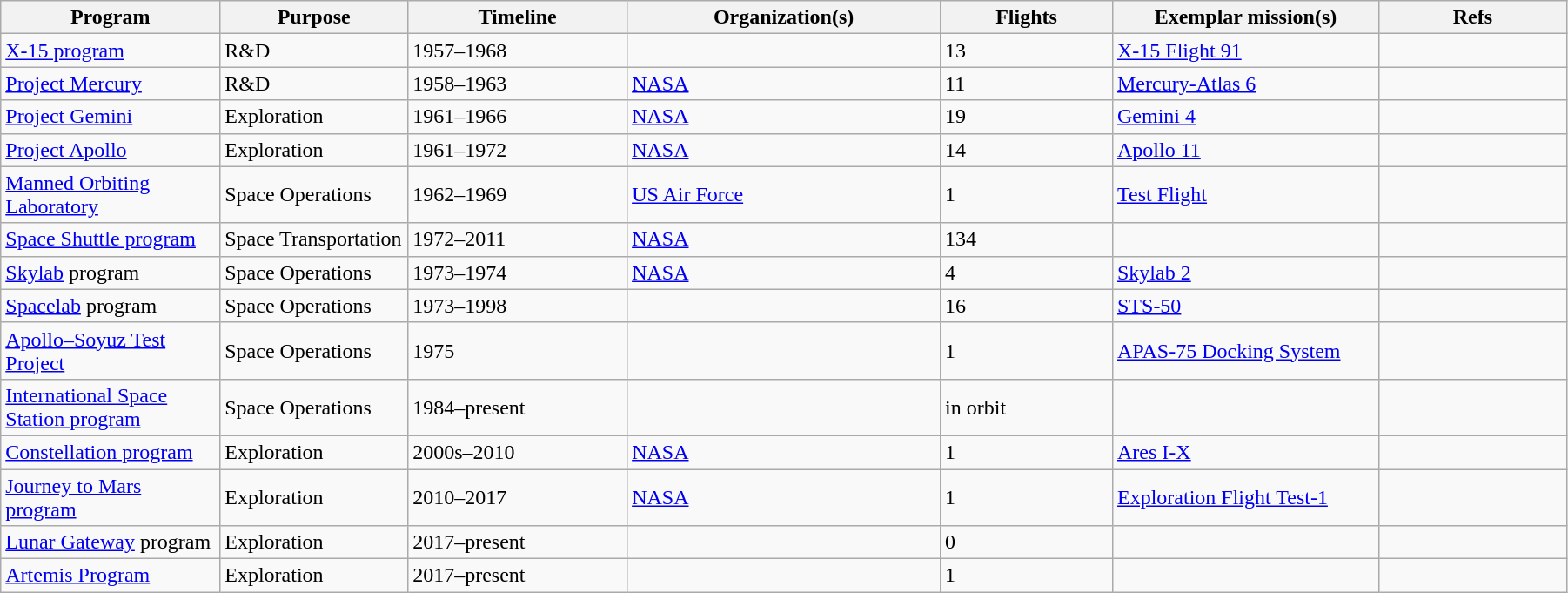<table class="wikitable sortable sticky-header" style="width:95%;">
<tr>
<th scope="col" style="width:14%;">Program</th>
<th scope="col" style="width:12%;">Purpose</th>
<th scope="col" style="width:14%;">Timeline</th>
<th scope="col" style="width:20%;">Organization(s)</th>
<th scope="col" style="width:11%;">Flights</th>
<th scope="col" style="width:17%;">Exemplar mission(s)</th>
<th>Refs</th>
</tr>
<tr>
<td><a href='#'>X-15 program</a></td>
<td>R&D</td>
<td>1957–1968</td>
<td></td>
<td>13</td>
<td><a href='#'>X-15 Flight 91</a></td>
<td></td>
</tr>
<tr>
<td><a href='#'>Project Mercury</a></td>
<td>R&D</td>
<td>1958–1963</td>
<td><a href='#'>NASA</a></td>
<td>11</td>
<td><a href='#'>Mercury-Atlas 6</a></td>
<td></td>
</tr>
<tr>
<td><a href='#'>Project Gemini</a></td>
<td>Exploration</td>
<td>1961–1966</td>
<td><a href='#'>NASA</a></td>
<td>19</td>
<td><a href='#'>Gemini 4</a></td>
<td></td>
</tr>
<tr>
<td><a href='#'>Project Apollo</a></td>
<td>Exploration</td>
<td>1961–1972</td>
<td><a href='#'>NASA</a></td>
<td>14</td>
<td><a href='#'>Apollo 11</a></td>
<td></td>
</tr>
<tr>
<td><a href='#'>Manned Orbiting Laboratory</a></td>
<td>Space Operations</td>
<td>1962–1969</td>
<td><a href='#'>US Air Force</a></td>
<td>1</td>
<td><a href='#'>Test Flight</a></td>
<td></td>
</tr>
<tr>
<td><a href='#'>Space Shuttle program</a></td>
<td>Space Transportation</td>
<td>1972–2011</td>
<td><a href='#'>NASA</a></td>
<td>134</td>
<td></td>
<td></td>
</tr>
<tr>
<td><a href='#'>Skylab</a> program</td>
<td>Space Operations</td>
<td>1973–1974</td>
<td><a href='#'>NASA</a></td>
<td>4</td>
<td><a href='#'>Skylab 2</a></td>
<td></td>
</tr>
<tr>
<td><a href='#'>Spacelab</a> program</td>
<td>Space Operations</td>
<td>1973–1998</td>
<td></td>
<td>16</td>
<td><a href='#'>STS-50</a></td>
<td></td>
</tr>
<tr>
<td><a href='#'>Apollo–Soyuz Test Project</a></td>
<td>Space Operations</td>
<td>1975</td>
<td></td>
<td>1</td>
<td><a href='#'>APAS-75 Docking System</a></td>
<td></td>
</tr>
<tr>
<td><a href='#'>International Space Station program</a></td>
<td>Space Operations</td>
<td>1984–present</td>
<td></td>
<td> in orbit</td>
<td></td>
<td></td>
</tr>
<tr>
<td><a href='#'>Constellation program</a></td>
<td>Exploration</td>
<td>2000s–2010</td>
<td><a href='#'>NASA</a></td>
<td>1</td>
<td><a href='#'>Ares I-X</a></td>
<td></td>
</tr>
<tr>
<td><a href='#'>Journey to Mars program</a></td>
<td>Exploration</td>
<td>2010–2017</td>
<td><a href='#'>NASA</a></td>
<td>1</td>
<td><a href='#'>Exploration Flight Test-1</a></td>
<td></td>
</tr>
<tr>
<td><a href='#'>Lunar Gateway</a> program</td>
<td>Exploration</td>
<td>2017–present</td>
<td></td>
<td>0</td>
<td></td>
<td></td>
</tr>
<tr>
<td><a href='#'>Artemis Program</a></td>
<td>Exploration</td>
<td>2017–present</td>
<td></td>
<td>1</td>
<td></td>
<td></td>
</tr>
</table>
